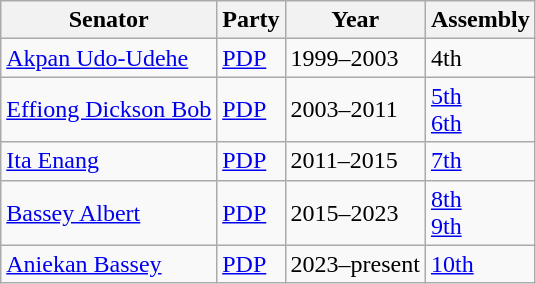<table class="wikitable">
<tr>
<th>Senator</th>
<th>Party</th>
<th>Year</th>
<th>Assembly</th>
</tr>
<tr REP>
<td><a href='#'>Akpan Udo-Udehe</a></td>
<td><a href='#'>PDP</a></td>
<td>1999–2003</td>
<td>4th</td>
</tr>
<tr>
<td><a href='#'>Effiong Dickson Bob</a></td>
<td><a href='#'>PDP</a></td>
<td>2003–2011</td>
<td><a href='#'>5th</a><br><a href='#'>6th</a></td>
</tr>
<tr>
<td><a href='#'>Ita Enang</a></td>
<td><a href='#'>PDP</a></td>
<td>2011–2015</td>
<td><a href='#'>7th</a></td>
</tr>
<tr>
<td><a href='#'>Bassey Albert</a></td>
<td><a href='#'>PDP</a></td>
<td>2015–2023</td>
<td><a href='#'>8th</a><br><a href='#'>9th</a></td>
</tr>
<tr>
<td><a href='#'>Aniekan Bassey</a></td>
<td><a href='#'>PDP</a></td>
<td>2023–present</td>
<td><a href='#'>10th</a></td>
</tr>
</table>
